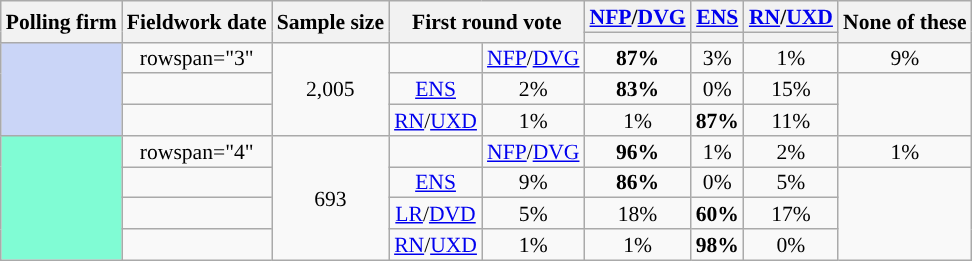<table class="wikitable sortable" style="text-align:center;font-size:90%;line-height:14px">
<tr>
<th rowspan="2">Polling firm</th>
<th rowspan="2">Fieldwork date</th>
<th rowspan="2">Sample size</th>
<th rowspan="2" colspan="2">First round vote</th>
<th><a href='#'>NFP</a>/<a href='#'>DVG</a></th>
<th><a href='#'>ENS</a></th>
<th><a href='#'>RN</a>/<a href='#'>UXD</a></th>
<th rowspan="2">None of these</th>
</tr>
<tr style="line-height:5px">
<th style="background:"></th>
<th style="background:"></th>
<th style="background:"></th>
</tr>
<tr>
<td style="background:#CAD5F7;" rowspan="3"></td>
<td>rowspan="3" </td>
<td rowspan="3">2,005</td>
<td style="background:"></td>
<td data-sort-value="0"><a href='#'>NFP</a>/<a href='#'>DVG</a></td>
<td style="background-color:#"><strong>87%</strong></td>
<td>3%</td>
<td>1%</td>
<td>9%</td>
</tr>
<tr>
<td style="background:"></td>
<td data-sort-value="1"><a href='#'>ENS</a></td>
<td>2%</td>
<td style="background-color:#"><strong>83%</strong></td>
<td>0%</td>
<td>15%</td>
</tr>
<tr>
<td style="background:"></td>
<td data-sort-value="3"><a href='#'>RN</a>/<a href='#'>UXD</a></td>
<td>1%</td>
<td>1%</td>
<td style="background-color:#"><strong>87%</strong></td>
<td>11%</td>
</tr>
<tr>
<td style="background:#80fcd4" rowspan="4"></td>
<td>rowspan="4" </td>
<td rowspan="4">693</td>
<td style="background:"></td>
<td data-sort-value="0"><a href='#'>NFP</a>/<a href='#'>DVG</a></td>
<td style="background-color:#"><strong>96%</strong></td>
<td>1%</td>
<td>2%</td>
<td>1%</td>
</tr>
<tr>
<td style="background:"></td>
<td data-sort-value="1"><a href='#'>ENS</a></td>
<td>9%</td>
<td style="background-color:#"><strong>86%</strong></td>
<td>0%</td>
<td>5%</td>
</tr>
<tr>
<td style="background:"></td>
<td data-sort-value="2"><a href='#'>LR</a>/<a href='#'>DVD</a></td>
<td>5%</td>
<td>18%</td>
<td style="background-color:#"><strong>60%</strong></td>
<td>17%</td>
</tr>
<tr>
<td style="background:"></td>
<td data-sort-value="3"><a href='#'>RN</a>/<a href='#'>UXD</a></td>
<td>1%</td>
<td>1%</td>
<td style="background-color:#"><strong>98%</strong></td>
<td>0%</td>
</tr>
</table>
